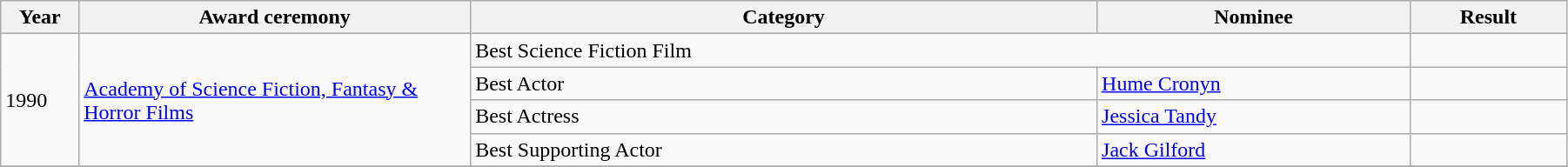<table class="wikitable" width="95%">
<tr>
<th width="5%">Year</th>
<th width="25%">Award ceremony</th>
<th width="40%">Category</th>
<th width="20%">Nominee</th>
<th width="10%">Result</th>
</tr>
<tr>
<td rowspan=4>1990</td>
<td rowspan=4><a href='#'>Academy of Science Fiction, Fantasy & Horror Films</a></td>
<td colspan=2>Best Science Fiction Film</td>
<td></td>
</tr>
<tr>
<td>Best Actor</td>
<td><a href='#'>Hume Cronyn</a></td>
<td></td>
</tr>
<tr>
<td>Best Actress</td>
<td><a href='#'>Jessica Tandy</a></td>
<td></td>
</tr>
<tr>
<td>Best Supporting Actor</td>
<td><a href='#'>Jack Gilford</a></td>
<td></td>
</tr>
<tr>
</tr>
</table>
